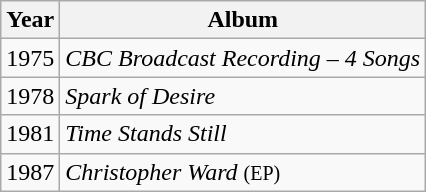<table class="wikitable">
<tr>
<th>Year</th>
<th>Album</th>
</tr>
<tr>
<td>1975</td>
<td><em>CBC Broadcast Recording – 4 Songs</em></td>
</tr>
<tr>
<td>1978</td>
<td><em>Spark of Desire</em></td>
</tr>
<tr>
<td>1981</td>
<td><em>Time Stands Still</em></td>
</tr>
<tr>
<td>1987</td>
<td><em>Christopher Ward</em> <small>(EP)</small></td>
</tr>
</table>
